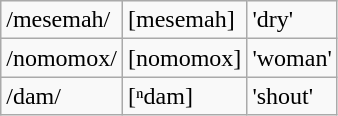<table class="wikitable">
<tr>
<td>/mesemah/</td>
<td>[mesemah]</td>
<td>'dry'</td>
</tr>
<tr>
<td>/nomomox/</td>
<td>[nomomox]</td>
<td>'woman'</td>
</tr>
<tr>
<td>/dam/</td>
<td>[ⁿdam]</td>
<td>'shout'</td>
</tr>
</table>
